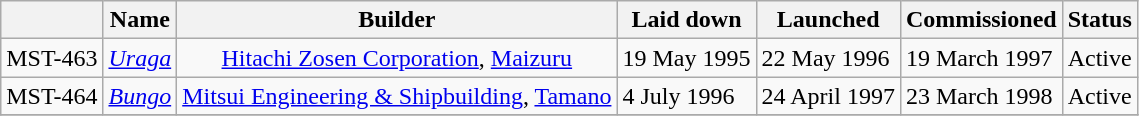<table class="wikitable">
<tr>
<th></th>
<th>Name</th>
<th>Builder</th>
<th>Laid down</th>
<th>Launched</th>
<th>Commissioned</th>
<th>Status</th>
</tr>
<tr>
<td>MST-463</td>
<td><em><a href='#'>Uraga</a></em></td>
<td align="center"><a href='#'>Hitachi Zosen Corporation</a>, <a href='#'>Maizuru</a></td>
<td>19 May 1995</td>
<td>22 May 1996</td>
<td>19 March 1997</td>
<td>Active</td>
</tr>
<tr>
<td>MST-464</td>
<td><em><a href='#'>Bungo</a></em></td>
<td><a href='#'>Mitsui Engineering & Shipbuilding</a>, <a href='#'>Tamano</a></td>
<td>4 July 1996</td>
<td>24 April 1997</td>
<td>23 March 1998</td>
<td>Active</td>
</tr>
<tr>
</tr>
</table>
